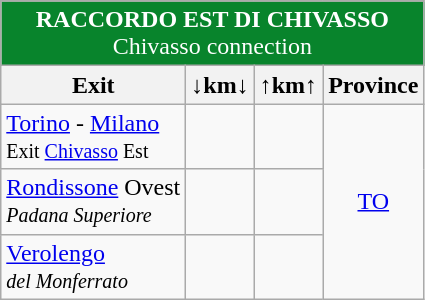<table class="wikitable">
<tr>
</tr>
<tr align="center" style="color: white;font-size:100%;" bgcolor="#08842c">
<td colspan="6"> <strong>RACCORDO EST DI CHIVASSO</strong><br>Chivasso connection</td>
</tr>
<tr>
<th><strong>Exit</strong></th>
<th align="center"><strong>↓km↓</strong></th>
<th align="center"><strong>↑km↑</strong></th>
<th align="center"><strong>Province</strong></th>
</tr>
<tr>
<td>  <a href='#'>Torino</a> - <a href='#'>Milano</a><br><small>Exit <a href='#'>Chivasso</a> Est</small></td>
<td align="right"></td>
<td align="right"></td>
<td align="center" rowspan="3"><a href='#'>TO</a></td>
</tr>
<tr>
<td> <a href='#'>Rondissone</a> Ovest<br><small> <em>Padana Superiore</em></small></td>
<td align="right"></td>
<td align="right"></td>
</tr>
<tr>
<td> <a href='#'>Verolengo</a><br><small> <em>del Monferrato</em></small></td>
<td align="right"></td>
<td align="right"></td>
</tr>
</table>
